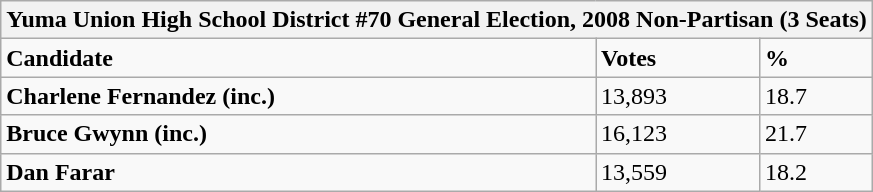<table class="wikitable">
<tr>
<th colspan="4">Yuma Union High School District #70 General Election, 2008 Non-Partisan (3 Seats)</th>
</tr>
<tr>
<td><strong>Candidate</strong></td>
<td><strong>Votes</strong></td>
<td><strong>%</strong></td>
</tr>
<tr>
<td><strong>Charlene Fernandez (inc.)</strong></td>
<td>13,893</td>
<td>18.7</td>
</tr>
<tr>
<td><strong>Bruce Gwynn (inc.)</strong></td>
<td>16,123</td>
<td>21.7</td>
</tr>
<tr>
<td><strong>Dan Farar</strong></td>
<td>13,559</td>
<td>18.2</td>
</tr>
</table>
